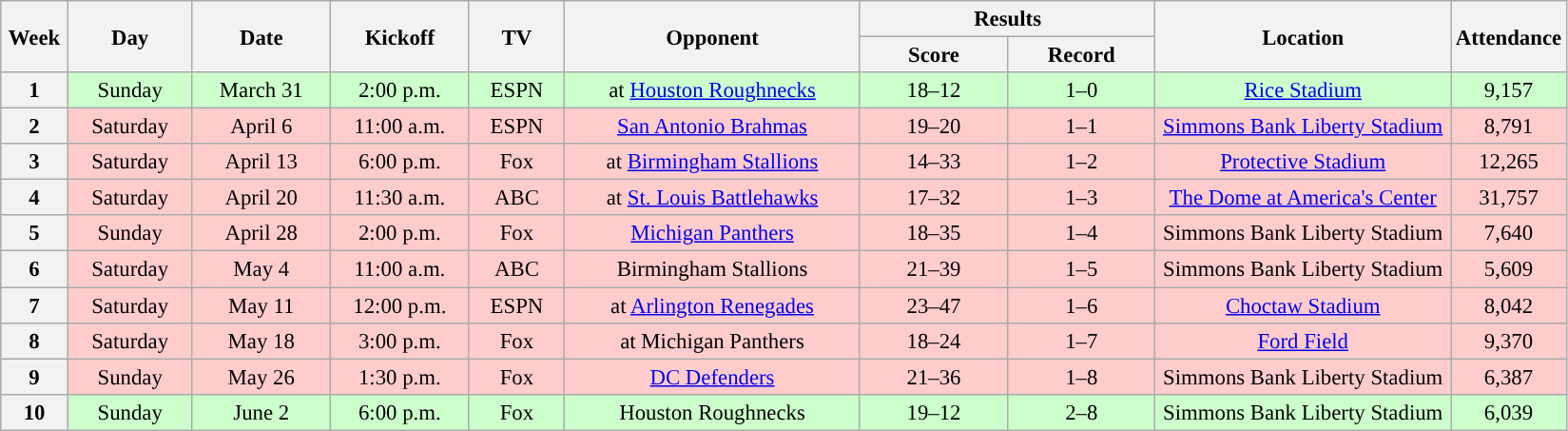<table class="wikitable" style="text-align:center; font-size: 95%;">
<tr>
<th rowspan="2" width="40">Week</th>
<th rowspan="2" width="80">Day</th>
<th rowspan="2" width="90">Date</th>
<th rowspan="2" width="90">Kickoff</th>
<th rowspan="2" width="60">TV</th>
<th rowspan="2" width="200">Opponent</th>
<th colspan="2" width="200">Results</th>
<th rowspan="2" width="200">Location</th>
<th rowspan="2">Attendance</th>
</tr>
<tr>
<th width="60">Score</th>
<th width="60">Record</th>
</tr>
<tr style="background:#ccffcc">
<th>1</th>
<td>Sunday</td>
<td>March 31</td>
<td>2:00 p.m.</td>
<td>ESPN</td>
<td>at <a href='#'>Houston Roughnecks</a></td>
<td>18–12</td>
<td>1–0</td>
<td><a href='#'>Rice Stadium</a></td>
<td>9,157</td>
</tr>
<tr style="background:#ffcccc">
<th>2</th>
<td>Saturday</td>
<td>April 6</td>
<td>11:00 a.m.</td>
<td>ESPN</td>
<td><a href='#'>San Antonio Brahmas</a></td>
<td>19–20</td>
<td>1–1</td>
<td><a href='#'>Simmons Bank Liberty Stadium</a></td>
<td>8,791</td>
</tr>
<tr style="background:#ffcccc">
<th>3</th>
<td>Saturday</td>
<td>April 13</td>
<td>6:00 p.m.</td>
<td>Fox</td>
<td>at <a href='#'>Birmingham Stallions</a></td>
<td>14–33</td>
<td>1–2</td>
<td><a href='#'>Protective Stadium</a></td>
<td>12,265</td>
</tr>
<tr style="background:#ffcccc">
<th>4</th>
<td>Saturday</td>
<td>April 20</td>
<td>11:30 a.m.</td>
<td>ABC</td>
<td>at <a href='#'>St. Louis Battlehawks</a></td>
<td>17–32</td>
<td>1–3</td>
<td><a href='#'>The Dome at America's Center</a></td>
<td>31,757</td>
</tr>
<tr style="background:#ffcccc">
<th>5</th>
<td>Sunday</td>
<td>April 28</td>
<td>2:00 p.m.</td>
<td>Fox</td>
<td><a href='#'>Michigan Panthers</a></td>
<td>18–35</td>
<td>1–4</td>
<td>Simmons Bank Liberty Stadium</td>
<td>7,640</td>
</tr>
<tr style="background:#ffcccc">
<th>6</th>
<td>Saturday</td>
<td>May 4</td>
<td>11:00 a.m.</td>
<td>ABC</td>
<td>Birmingham Stallions</td>
<td>21–39</td>
<td>1–5</td>
<td>Simmons Bank Liberty Stadium</td>
<td>5,609</td>
</tr>
<tr style="background:#ffcccc">
<th>7</th>
<td>Saturday</td>
<td>May 11</td>
<td>12:00 p.m.</td>
<td>ESPN</td>
<td>at <a href='#'>Arlington Renegades</a></td>
<td>23–47</td>
<td>1–6</td>
<td><a href='#'>Choctaw Stadium</a></td>
<td>8,042</td>
</tr>
<tr style="background:#ffcccc">
<th>8</th>
<td>Saturday</td>
<td>May 18</td>
<td>3:00 p.m.</td>
<td>Fox</td>
<td>at Michigan Panthers</td>
<td>18–24</td>
<td>1–7</td>
<td><a href='#'>Ford Field</a></td>
<td>9,370</td>
</tr>
<tr style="background:#ffcccc">
<th>9</th>
<td>Sunday</td>
<td>May 26</td>
<td>1:30 p.m.</td>
<td>Fox</td>
<td><a href='#'>DC Defenders</a></td>
<td>21–36</td>
<td>1–8</td>
<td>Simmons Bank Liberty Stadium</td>
<td>6,387</td>
</tr>
<tr style="background:#ccffcc">
<th>10</th>
<td>Sunday</td>
<td>June 2</td>
<td>6:00 p.m.</td>
<td>Fox</td>
<td>Houston Roughnecks</td>
<td>19–12</td>
<td>2–8</td>
<td>Simmons Bank Liberty Stadium</td>
<td>6,039</td>
</tr>
</table>
